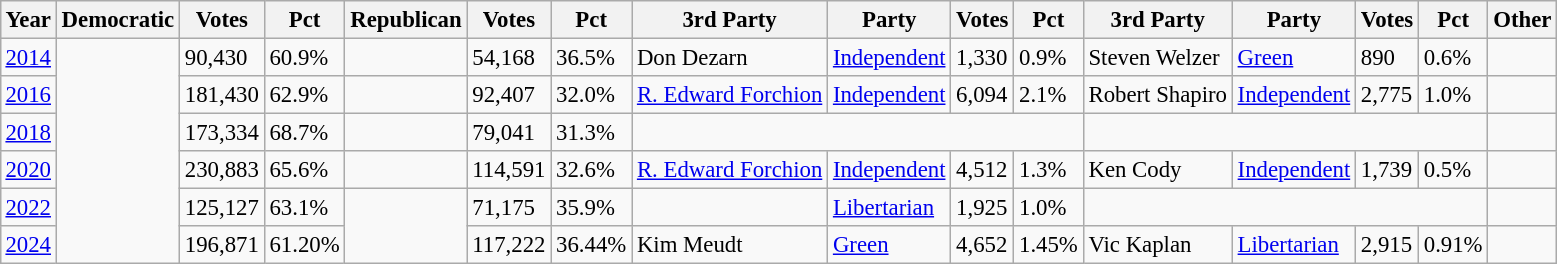<table class="wikitable" style="margin:0.5em ; font-size:95%">
<tr>
<th>Year</th>
<th>Democratic</th>
<th>Votes</th>
<th>Pct</th>
<th>Republican</th>
<th>Votes</th>
<th>Pct</th>
<th>3rd Party</th>
<th>Party</th>
<th>Votes</th>
<th>Pct</th>
<th>3rd Party</th>
<th>Party</th>
<th>Votes</th>
<th>Pct</th>
<th>Other</th>
</tr>
<tr>
<td><a href='#'>2014</a></td>
<td rowspan="6" ></td>
<td>90,430</td>
<td>60.9%</td>
<td></td>
<td>54,168</td>
<td>36.5%</td>
<td>Don Dezarn</td>
<td><a href='#'>Independent</a></td>
<td>1,330</td>
<td>0.9%</td>
<td>Steven Welzer</td>
<td><a href='#'>Green</a></td>
<td>890</td>
<td>0.6%</td>
<td></td>
</tr>
<tr>
<td><a href='#'>2016</a></td>
<td>181,430</td>
<td>62.9%</td>
<td></td>
<td>92,407</td>
<td>32.0%</td>
<td><a href='#'>R. Edward Forchion</a></td>
<td><a href='#'>Independent</a></td>
<td>6,094</td>
<td>2.1%</td>
<td>Robert Shapiro</td>
<td><a href='#'>Independent</a></td>
<td>2,775</td>
<td>1.0%</td>
<td></td>
</tr>
<tr>
<td><a href='#'>2018</a></td>
<td>173,334</td>
<td>68.7%</td>
<td></td>
<td>79,041</td>
<td>31.3%</td>
<td colspan="4"></td>
<td colspan="4"></td>
<td></td>
</tr>
<tr>
<td><a href='#'>2020</a></td>
<td>230,883</td>
<td>65.6%</td>
<td></td>
<td>114,591</td>
<td>32.6%</td>
<td><a href='#'>R. Edward Forchion</a></td>
<td><a href='#'>Independent</a></td>
<td>4,512</td>
<td>1.3%</td>
<td>Ken Cody</td>
<td><a href='#'>Independent</a></td>
<td>1,739</td>
<td>0.5%</td>
<td></td>
</tr>
<tr>
<td><a href='#'>2022</a></td>
<td>125,127</td>
<td>63.1%</td>
<td rowspan="2" ></td>
<td>71,175</td>
<td>35.9%</td>
<td></td>
<td><a href='#'>Libertarian</a></td>
<td>1,925</td>
<td>1.0%</td>
<td colspan="4"></td>
<td></td>
</tr>
<tr>
<td><a href='#'>2024</a></td>
<td>196,871</td>
<td>61.20%</td>
<td>117,222</td>
<td>36.44%</td>
<td>Kim Meudt</td>
<td><a href='#'>Green</a></td>
<td>4,652</td>
<td>1.45%</td>
<td>Vic Kaplan</td>
<td><a href='#'>Libertarian</a></td>
<td>2,915</td>
<td>0.91%</td>
</tr>
</table>
